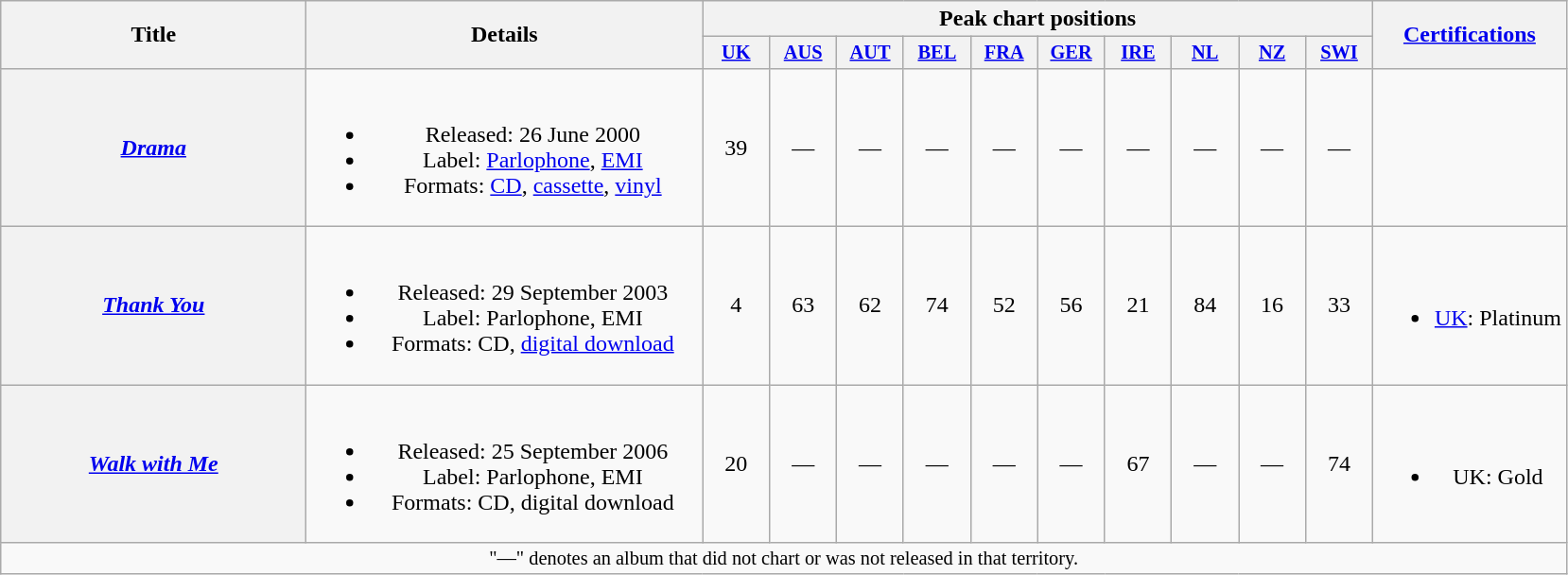<table class="wikitable plainrowheaders" style="text-align:center;" border="1">
<tr>
<th scope="col" rowspan="2" style="width:13em;">Title</th>
<th scope="col" rowspan="2" style="width:17em;">Details</th>
<th scope="col" colspan="10">Peak chart positions</th>
<th scope="col" rowspan="2"><a href='#'>Certifications</a></th>
</tr>
<tr>
<th scope="col" style="width:3em;font-size:85%;"><a href='#'>UK</a><br></th>
<th scope="col" style="width:3em;font-size:85%;"><a href='#'>AUS</a><br></th>
<th scope="col" style="width:3em;font-size:85%;"><a href='#'>AUT</a><br></th>
<th scope="col" style="width:3em;font-size:85%;"><a href='#'>BEL</a><br></th>
<th scope="col" style="width:3em;font-size:85%;"><a href='#'>FRA</a><br></th>
<th scope="col" style="width:3em;font-size:85%;"><a href='#'>GER</a><br></th>
<th scope="col" style="width:3em;font-size:85%;"><a href='#'>IRE</a><br></th>
<th scope="col" style="width:3em;font-size:85%;"><a href='#'>NL</a><br></th>
<th scope="col" style="width:3em;font-size:85%;"><a href='#'>NZ</a><br></th>
<th scope="col" style="width:3em;font-size:85%;"><a href='#'>SWI</a><br></th>
</tr>
<tr>
<th scope="row"><em><a href='#'>Drama</a></em></th>
<td><br><ul><li>Released: 26 June 2000</li><li>Label: <a href='#'>Parlophone</a>, <a href='#'>EMI</a></li><li>Formats: <a href='#'>CD</a>, <a href='#'>cassette</a>, <a href='#'>vinyl</a></li></ul></td>
<td>39</td>
<td>—</td>
<td>—</td>
<td>—</td>
<td>—</td>
<td>—</td>
<td>—</td>
<td>—</td>
<td>—</td>
<td>—</td>
<td></td>
</tr>
<tr>
<th scope="row"><em><a href='#'>Thank You</a></em></th>
<td><br><ul><li>Released: 29 September 2003</li><li>Label: Parlophone, EMI</li><li>Formats: CD, <a href='#'>digital download</a></li></ul></td>
<td>4</td>
<td>63</td>
<td>62</td>
<td>74</td>
<td>52</td>
<td>56</td>
<td>21</td>
<td>84</td>
<td>16</td>
<td>33</td>
<td><br><ul><li><a href='#'>UK</a>: Platinum</li></ul></td>
</tr>
<tr>
<th scope="row"><em><a href='#'>Walk with Me</a></em></th>
<td><br><ul><li>Released: 25 September 2006</li><li>Label: Parlophone, EMI</li><li>Formats: CD, digital download</li></ul></td>
<td>20</td>
<td>—</td>
<td>—</td>
<td>—</td>
<td>—</td>
<td>—</td>
<td>67</td>
<td>—</td>
<td>—</td>
<td>74</td>
<td><br><ul><li>UK: Gold</li></ul></td>
</tr>
<tr>
<td colspan="20" style="font-size:85%">"—" denotes an album that did not chart or was not released in that territory.</td>
</tr>
</table>
